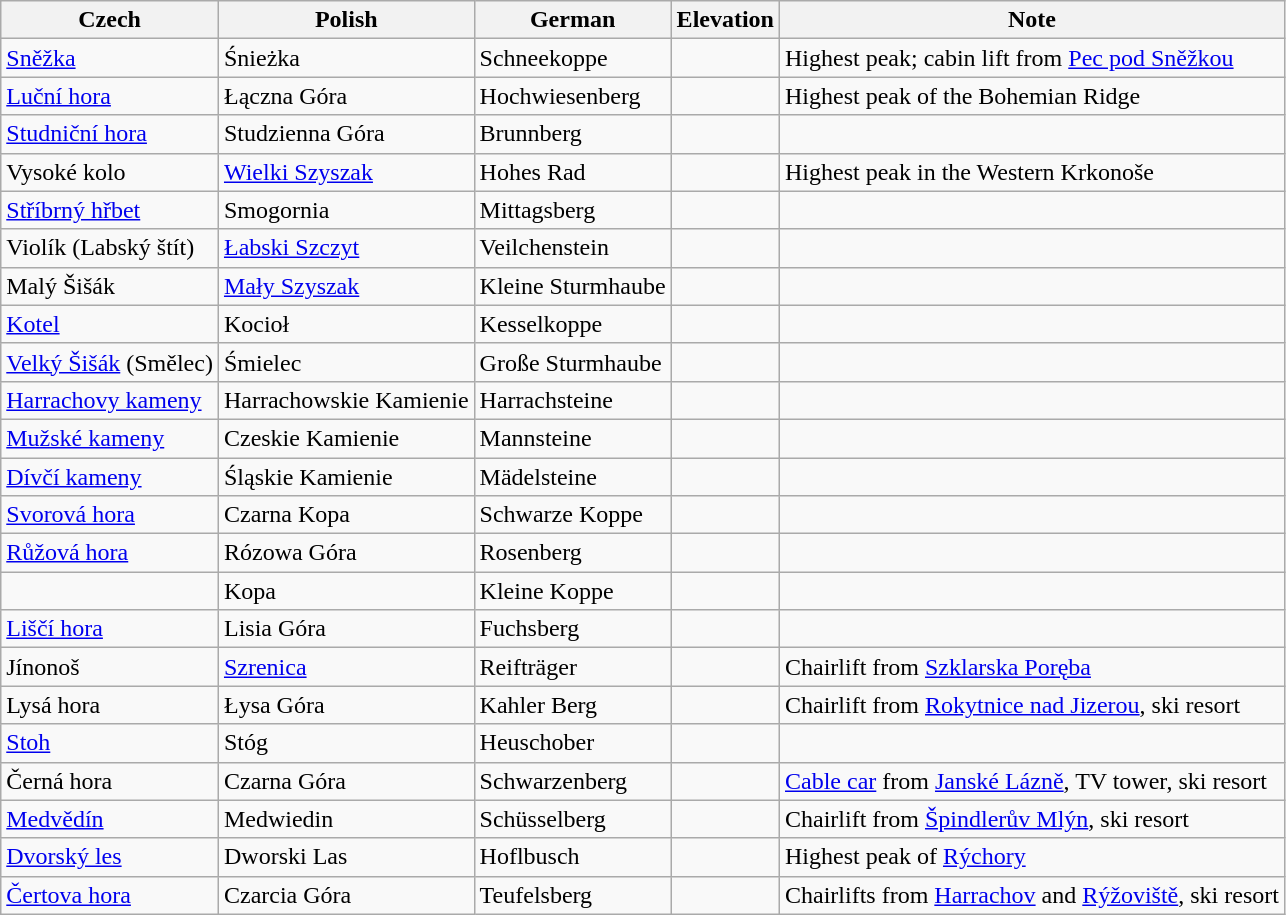<table class="wikitable">
<tr>
<th>Czech</th>
<th>Polish</th>
<th>German</th>
<th>Elevation</th>
<th>Note</th>
</tr>
<tr>
<td><a href='#'>Sněžka</a></td>
<td>Śnieżka</td>
<td>Schneekoppe</td>
<td></td>
<td>Highest peak; cabin lift from <a href='#'>Pec pod Sněžkou</a></td>
</tr>
<tr>
<td><a href='#'>Luční hora</a></td>
<td>Łączna Góra</td>
<td>Hochwiesenberg</td>
<td></td>
<td>Highest peak of the Bohemian Ridge</td>
</tr>
<tr>
<td><a href='#'>Studniční hora</a></td>
<td>Studzienna Góra</td>
<td>Brunnberg</td>
<td></td>
<td></td>
</tr>
<tr>
<td>Vysoké kolo</td>
<td><a href='#'>Wielki Szyszak</a></td>
<td>Hohes Rad</td>
<td></td>
<td>Highest peak in the Western Krkonoše</td>
</tr>
<tr Wielki Szysza>
<td><a href='#'>Stříbrný hřbet</a></td>
<td>Smogornia</td>
<td>Mittagsberg</td>
<td></td>
<td></td>
</tr>
<tr>
<td>Violík (Labský štít)</td>
<td><a href='#'>Łabski Szczyt</a></td>
<td>Veilchenstein</td>
<td></td>
<td></td>
</tr>
<tr>
<td>Malý Šišák</td>
<td><a href='#'>Mały Szyszak</a></td>
<td>Kleine Sturmhaube</td>
<td></td>
<td></td>
</tr>
<tr>
<td><a href='#'>Kotel</a></td>
<td>Kocioł</td>
<td>Kesselkoppe</td>
<td></td>
<td></td>
</tr>
<tr>
<td><a href='#'>Velký Šišák</a> (Smělec)</td>
<td>Śmielec</td>
<td>Große Sturmhaube</td>
<td></td>
<td></td>
</tr>
<tr>
<td><a href='#'>Harrachovy kameny</a></td>
<td>Harrachowskie Kamienie</td>
<td>Harrachsteine</td>
<td></td>
<td></td>
</tr>
<tr>
<td><a href='#'>Mužské kameny</a></td>
<td>Czeskie Kamienie</td>
<td>Mannsteine</td>
<td></td>
<td></td>
</tr>
<tr>
<td><a href='#'>Dívčí kameny</a></td>
<td>Śląskie Kamienie</td>
<td>Mädelsteine</td>
<td></td>
<td></td>
</tr>
<tr>
<td><a href='#'>Svorová hora</a></td>
<td>Czarna Kopa</td>
<td>Schwarze Koppe</td>
<td></td>
<td></td>
</tr>
<tr>
<td><a href='#'>Růžová hora</a></td>
<td>Rózowa Góra</td>
<td>Rosenberg</td>
<td></td>
<td></td>
</tr>
<tr>
<td></td>
<td>Kopa</td>
<td>Kleine Koppe</td>
<td></td>
<td></td>
</tr>
<tr>
<td><a href='#'>Liščí hora</a></td>
<td>Lisia Góra</td>
<td>Fuchsberg</td>
<td></td>
<td></td>
</tr>
<tr>
<td>Jínonoš</td>
<td><a href='#'>Szrenica</a></td>
<td>Reifträger</td>
<td></td>
<td>Chairlift from <a href='#'>Szklarska Poręba</a></td>
</tr>
<tr>
<td>Lysá hora</td>
<td>Łysa Góra</td>
<td>Kahler Berg</td>
<td></td>
<td>Chairlift from <a href='#'>Rokytnice nad Jizerou</a>, ski resort</td>
</tr>
<tr>
<td><a href='#'>Stoh</a></td>
<td>Stóg</td>
<td>Heuschober</td>
<td></td>
<td></td>
</tr>
<tr>
<td>Černá hora</td>
<td>Czarna Góra</td>
<td>Schwarzenberg</td>
<td></td>
<td><a href='#'>Cable car</a> from <a href='#'>Janské Lázně</a>, TV tower, ski resort</td>
</tr>
<tr>
<td><a href='#'>Medvědín</a></td>
<td>Medwiedin</td>
<td>Schüsselberg</td>
<td></td>
<td>Chairlift from <a href='#'>Špindlerův Mlýn</a>, ski resort</td>
</tr>
<tr>
<td><a href='#'>Dvorský les</a></td>
<td>Dworski Las</td>
<td>Hoflbusch</td>
<td></td>
<td>Highest peak of <a href='#'>Rýchory</a></td>
</tr>
<tr>
<td><a href='#'>Čertova hora</a></td>
<td>Czarcia Góra</td>
<td>Teufelsberg</td>
<td></td>
<td>Chairlifts from <a href='#'>Harrachov</a> and <a href='#'>Rýžoviště</a>, ski resort</td>
</tr>
</table>
